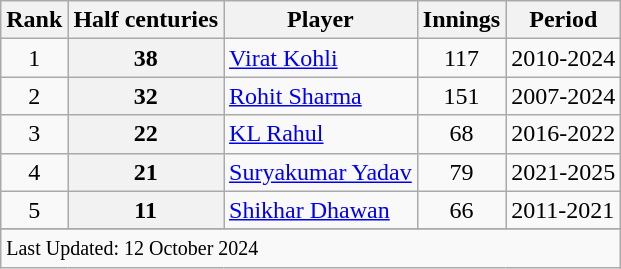<table class="wikitable sortable">
<tr>
<th scope=col>Rank</th>
<th scope=col>Half centuries</th>
<th scope=col>Player</th>
<th scope=col>Innings</th>
<th scope=col>Period</th>
</tr>
<tr>
<td align=center>1</td>
<th scope=row style=text-align:center;>38</th>
<td><a href='#'>Virat Kohli</a></td>
<td align=center>117</td>
<td>2010-2024</td>
</tr>
<tr>
<td align=center>2</td>
<th scope=row style=text-align:center;>32</th>
<td><a href='#'>Rohit Sharma</a></td>
<td align=center>151</td>
<td>2007-2024</td>
</tr>
<tr>
<td align=center>3</td>
<th scope=row style=text-align:center;>22</th>
<td><a href='#'>KL Rahul</a></td>
<td align=center>68</td>
<td>2016-2022</td>
</tr>
<tr>
<td align=center>4</td>
<th scope=row style=text-align:center;>21</th>
<td><a href='#'>Suryakumar Yadav</a></td>
<td align=center>79</td>
<td>2021-2025</td>
</tr>
<tr>
<td align=center>5</td>
<th scope=row style=text-align:center;>11</th>
<td><a href='#'>Shikhar Dhawan</a></td>
<td align=center>66</td>
<td>2011-2021</td>
</tr>
<tr>
</tr>
<tr class=sortbottom>
<td colspan=6><small>Last Updated: 12 October 2024</small></td>
</tr>
</table>
